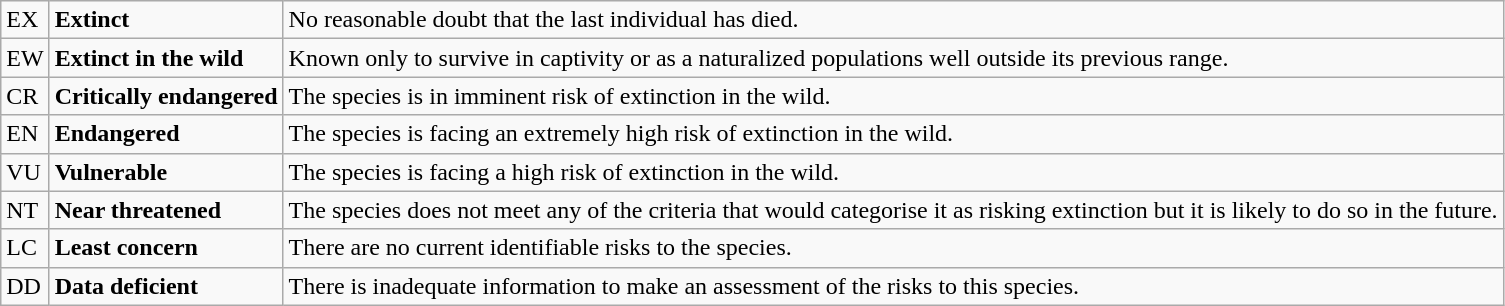<table class="wikitable" style="text-align:left">
<tr>
<td>EX</td>
<td><strong>Extinct</strong></td>
<td>No reasonable doubt that the last individual has died.</td>
</tr>
<tr>
<td>EW</td>
<td><strong>Extinct in the wild</strong></td>
<td>Known only to survive in captivity or as a naturalized populations well outside its previous range.</td>
</tr>
<tr>
<td>CR</td>
<td><strong>Critically endangered</strong></td>
<td>The species is in imminent risk of extinction in the wild.</td>
</tr>
<tr>
<td>EN</td>
<td><strong>Endangered</strong></td>
<td>The species is facing an extremely high risk of extinction in the wild.</td>
</tr>
<tr>
<td>VU</td>
<td><strong>Vulnerable</strong></td>
<td>The species is facing a high risk of extinction in the wild.</td>
</tr>
<tr>
<td>NT</td>
<td><strong>Near threatened</strong></td>
<td>The species does not meet any of the criteria that would categorise it as risking extinction but it is likely to do so in the future.</td>
</tr>
<tr>
<td>LC</td>
<td><strong>Least concern</strong></td>
<td>There are no current identifiable risks to the species.</td>
</tr>
<tr>
<td>DD</td>
<td><strong>Data deficient</strong></td>
<td>There is inadequate information to make an assessment of the risks to this species.</td>
</tr>
</table>
